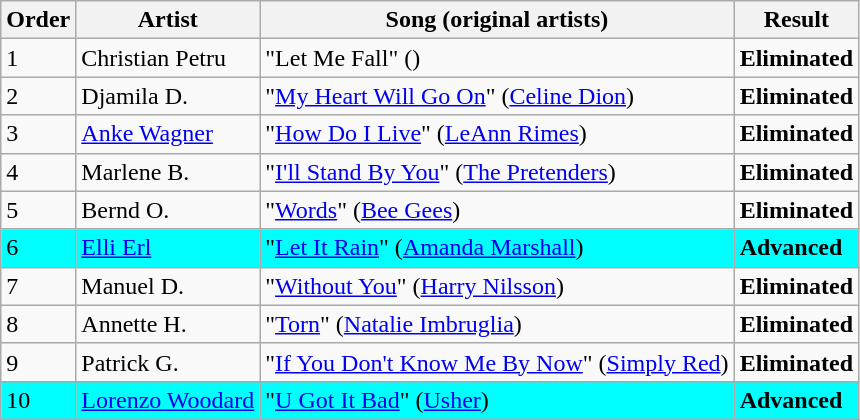<table class=wikitable>
<tr>
<th>Order</th>
<th>Artist</th>
<th>Song (original artists)</th>
<th>Result</th>
</tr>
<tr>
<td>1</td>
<td>Christian Petru</td>
<td>"Let Me Fall" ()</td>
<td><strong>Eliminated</strong></td>
</tr>
<tr>
<td>2</td>
<td>Djamila D.</td>
<td>"<a href='#'>My Heart Will Go On</a>" (<a href='#'>Celine Dion</a>)</td>
<td><strong>Eliminated</strong></td>
</tr>
<tr>
<td>3</td>
<td><a href='#'>Anke Wagner</a></td>
<td>"<a href='#'>How Do I Live</a>" (<a href='#'>LeAnn Rimes</a>)</td>
<td><strong>Eliminated</strong></td>
</tr>
<tr>
<td>4</td>
<td>Marlene B.</td>
<td>"<a href='#'>I'll Stand By You</a>" (<a href='#'>The Pretenders</a>)</td>
<td><strong>Eliminated</strong></td>
</tr>
<tr>
<td>5</td>
<td>Bernd O.</td>
<td>"<a href='#'>Words</a>" (<a href='#'>Bee Gees</a>)</td>
<td><strong>Eliminated</strong></td>
</tr>
<tr style="background:cyan;">
<td>6</td>
<td><a href='#'>Elli Erl</a></td>
<td>"<a href='#'>Let It Rain</a>" (<a href='#'>Amanda Marshall</a>)</td>
<td><strong>Advanced</strong></td>
</tr>
<tr>
<td>7</td>
<td>Manuel D.</td>
<td>"<a href='#'>Without You</a>" (<a href='#'>Harry Nilsson</a>)</td>
<td><strong>Eliminated</strong></td>
</tr>
<tr>
<td>8</td>
<td>Annette H.</td>
<td>"<a href='#'>Torn</a>" (<a href='#'>Natalie Imbruglia</a>)</td>
<td><strong>Eliminated</strong></td>
</tr>
<tr>
<td>9</td>
<td>Patrick G.</td>
<td>"<a href='#'>If You Don't Know Me By Now</a>" (<a href='#'>Simply Red</a>)</td>
<td><strong>Eliminated</strong></td>
</tr>
<tr style="background:cyan;">
<td>10</td>
<td><a href='#'>Lorenzo Woodard</a></td>
<td>"<a href='#'>U Got It Bad</a>" (<a href='#'>Usher</a>)</td>
<td><strong>Advanced</strong></td>
</tr>
</table>
